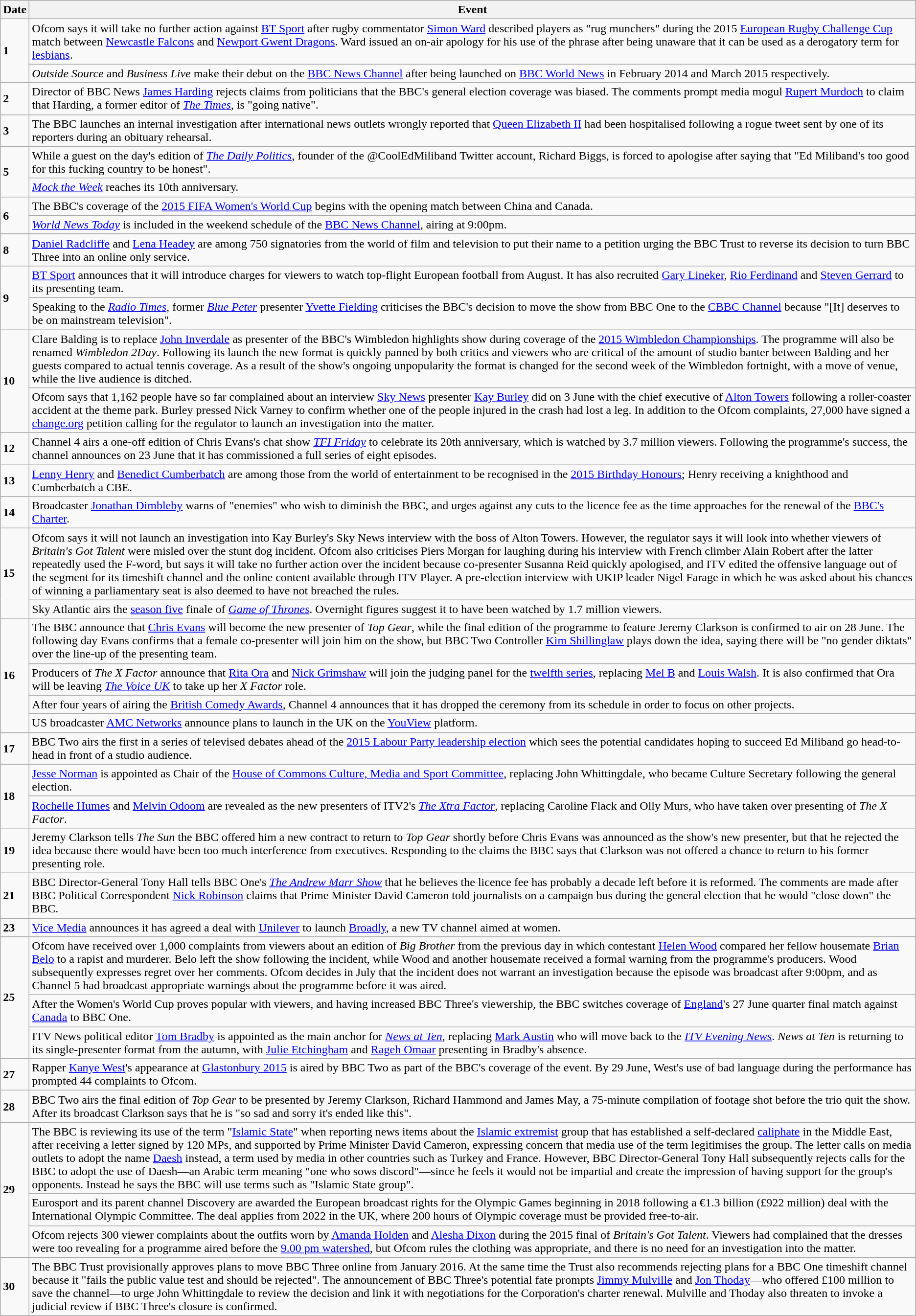<table class="wikitable">
<tr>
<th>Date</th>
<th>Event</th>
</tr>
<tr>
<td rowspan="2"><strong>1</strong></td>
<td>Ofcom says it will take no further action against <a href='#'>BT Sport</a> after rugby commentator <a href='#'>Simon Ward</a> described players as "rug munchers" during the 2015 <a href='#'>European Rugby Challenge Cup</a> match between <a href='#'>Newcastle Falcons</a> and <a href='#'>Newport Gwent Dragons</a>. Ward issued an on-air apology for his use of the phrase after being unaware that it can be used as a derogatory term for <a href='#'>lesbians</a>.</td>
</tr>
<tr>
<td><em>Outside Source</em> and <em>Business Live</em> make their debut on the <a href='#'>BBC News Channel</a> after being launched on <a href='#'>BBC World News</a> in February 2014 and March 2015 respectively.</td>
</tr>
<tr>
<td><strong>2</strong></td>
<td>Director of BBC News <a href='#'>James Harding</a> rejects claims from politicians that the BBC's general election coverage was biased. The comments prompt media mogul <a href='#'>Rupert Murdoch</a> to claim that Harding, a former editor of <em><a href='#'>The Times</a></em>, is "going native".</td>
</tr>
<tr>
<td><strong>3</strong></td>
<td>The BBC launches an internal investigation after international news outlets wrongly reported that <a href='#'>Queen Elizabeth II</a> had been hospitalised following a rogue tweet sent by one of its reporters during an obituary rehearsal.</td>
</tr>
<tr>
<td rowspan="2"><strong>5</strong></td>
<td>While a guest on the day's edition of <em><a href='#'>The Daily Politics</a></em>, founder of the @CoolEdMiliband Twitter account, Richard Biggs, is forced to apologise after saying that "Ed Miliband's too good for this fucking country to be honest".</td>
</tr>
<tr>
<td><em><a href='#'>Mock the Week</a></em> reaches its 10th anniversary.</td>
</tr>
<tr>
<td rowspan="2"><strong>6</strong></td>
<td>The BBC's coverage of the <a href='#'>2015 FIFA Women's World Cup</a> begins with the opening match between China and Canada.</td>
</tr>
<tr>
<td><em><a href='#'>World News Today</a></em> is included in the weekend schedule of the <a href='#'>BBC News Channel</a>, airing at 9:00pm.</td>
</tr>
<tr>
<td><strong>8</strong></td>
<td><a href='#'>Daniel Radcliffe</a> and <a href='#'>Lena Headey</a> are among 750 signatories from the world of film and television to put their name to a petition urging the BBC Trust to reverse its decision to turn BBC Three into an online only service.</td>
</tr>
<tr>
<td rowspan=2><strong>9</strong></td>
<td><a href='#'>BT Sport</a> announces that it will introduce charges for viewers to watch top-flight European football from August. It has also recruited <a href='#'>Gary Lineker</a>, <a href='#'>Rio Ferdinand</a> and <a href='#'>Steven Gerrard</a> to its presenting team.</td>
</tr>
<tr>
<td>Speaking to the <em><a href='#'>Radio Times</a></em>, former <em><a href='#'>Blue Peter</a></em> presenter <a href='#'>Yvette Fielding</a> criticises the BBC's decision to move the show from BBC One to the <a href='#'>CBBC Channel</a> because "[It] deserves to be on mainstream television".</td>
</tr>
<tr>
<td rowspan=2><strong>10</strong></td>
<td>Clare Balding is to replace <a href='#'>John Inverdale</a> as presenter of the BBC's Wimbledon highlights show during coverage of the <a href='#'>2015 Wimbledon Championships</a>. The programme will also be renamed <em>Wimbledon 2Day</em>. Following its launch the new format is quickly panned by both critics and viewers who are critical of the amount of studio banter between Balding and her guests compared to actual tennis coverage. As a result of the show's ongoing unpopularity the format is changed for the second week of the Wimbledon fortnight, with a move of venue, while the live audience is ditched.</td>
</tr>
<tr>
<td>Ofcom says that 1,162 people have so far complained about an interview <a href='#'>Sky News</a> presenter <a href='#'>Kay Burley</a> did on 3 June with the chief executive of <a href='#'>Alton Towers</a> following a roller-coaster accident at the theme park. Burley pressed Nick Varney to confirm whether one of the people injured in the crash had lost a leg. In addition to the Ofcom complaints, 27,000 have signed a <a href='#'>change.org</a> petition calling for the regulator to launch an investigation into the matter.</td>
</tr>
<tr>
<td><strong>12</strong></td>
<td>Channel 4 airs a one-off edition of Chris Evans's chat show <em><a href='#'>TFI Friday</a></em> to celebrate its 20th anniversary, which is watched by 3.7 million viewers. Following the programme's success, the channel announces on 23 June that it has commissioned a full series of eight episodes.</td>
</tr>
<tr>
<td><strong>13</strong></td>
<td><a href='#'>Lenny Henry</a> and <a href='#'>Benedict Cumberbatch</a> are among those from the world of entertainment to be recognised in the <a href='#'>2015 Birthday Honours</a>; Henry receiving a knighthood and Cumberbatch a CBE.</td>
</tr>
<tr>
<td><strong>14</strong></td>
<td>Broadcaster <a href='#'>Jonathan Dimbleby</a> warns of "enemies" who wish to diminish the BBC, and urges against any cuts to the licence fee as the time approaches for the renewal of the <a href='#'>BBC's Charter</a>.</td>
</tr>
<tr>
<td rowspan=2><strong>15</strong></td>
<td>Ofcom says it will not launch an investigation into Kay Burley's Sky News interview with the boss of Alton Towers. However, the regulator says it will look into whether viewers of <em>Britain's Got Talent</em> were misled over the stunt dog incident. Ofcom also criticises Piers Morgan for laughing during his interview with French climber Alain Robert after the latter repeatedly used the F-word, but says it will take no further action over the incident because co-presenter Susanna Reid quickly apologised, and ITV edited the offensive language out of the segment for its timeshift channel and the online content available through ITV Player. A pre-election interview with UKIP leader Nigel Farage in which he was asked about his chances of winning a parliamentary seat is also deemed to have not breached the rules.</td>
</tr>
<tr>
<td>Sky Atlantic airs the <a href='#'>season five</a> finale of <em><a href='#'>Game of Thrones</a></em>. Overnight figures suggest it to have been watched by 1.7 million viewers.</td>
</tr>
<tr>
<td rowspan=4><strong>16</strong></td>
<td>The BBC announce that <a href='#'>Chris Evans</a> will become the new presenter of <em>Top Gear</em>, while the final edition of the programme to feature Jeremy Clarkson is confirmed to air on 28 June. The following day Evans confirms that a female co-presenter will join him on the show, but BBC Two Controller <a href='#'>Kim Shillinglaw</a> plays down the idea, saying there will be "no gender diktats" over the line-up of the presenting team.</td>
</tr>
<tr>
<td>Producers of <em>The X Factor</em> announce that <a href='#'>Rita Ora</a> and <a href='#'>Nick Grimshaw</a> will join the judging panel for the <a href='#'>twelfth series</a>, replacing <a href='#'>Mel B</a> and <a href='#'>Louis Walsh</a>. It is also confirmed that Ora will be leaving <em><a href='#'>The Voice UK</a></em> to take up her <em>X Factor</em> role.</td>
</tr>
<tr>
<td>After four years of airing the <a href='#'>British Comedy Awards</a>, Channel 4 announces that it has dropped the ceremony from its schedule in order to focus on other projects.</td>
</tr>
<tr>
<td>US broadcaster <a href='#'>AMC Networks</a> announce plans to launch in the UK on the <a href='#'>YouView</a> platform.</td>
</tr>
<tr>
<td><strong>17</strong></td>
<td>BBC Two airs the first in a series of televised debates ahead of the <a href='#'>2015 Labour Party leadership election</a> which sees the potential candidates hoping to succeed Ed Miliband go head-to-head in front of a studio audience.</td>
</tr>
<tr>
<td rowspan="2"><strong>18</strong></td>
<td><a href='#'>Jesse Norman</a> is appointed as Chair of the <a href='#'>House of Commons Culture, Media and Sport Committee</a>, replacing John Whittingdale, who became Culture Secretary following the general election.</td>
</tr>
<tr>
<td><a href='#'>Rochelle Humes</a> and <a href='#'>Melvin Odoom</a> are revealed as the new presenters of ITV2's <em><a href='#'>The Xtra Factor</a></em>, replacing Caroline Flack and Olly Murs, who have taken over presenting of <em>The X Factor</em>.</td>
</tr>
<tr>
<td><strong>19</strong></td>
<td>Jeremy Clarkson tells <em>The Sun</em> the BBC offered him a new contract to return to <em>Top Gear</em> shortly before Chris Evans was announced as the show's new presenter, but that he rejected the idea because there would have been too much interference from executives. Responding to the claims the BBC says that Clarkson was not offered a chance to return to his former presenting role.</td>
</tr>
<tr>
<td><strong>21</strong></td>
<td>BBC Director-General Tony Hall tells BBC One's <em><a href='#'>The Andrew Marr Show</a></em> that he believes the licence fee has probably a decade left before it is reformed. The comments are made after BBC Political Correspondent <a href='#'>Nick Robinson</a> claims that Prime Minister David Cameron told journalists on a campaign bus during the general election that he would "close down" the BBC.</td>
</tr>
<tr>
<td><strong>23</strong></td>
<td><a href='#'>Vice Media</a> announces it has agreed a deal with <a href='#'>Unilever</a> to launch <a href='#'>Broadly</a>, a new TV channel aimed at women.</td>
</tr>
<tr>
<td rowspan=3><strong>25</strong></td>
<td>Ofcom have received over 1,000 complaints from viewers about an edition of <em>Big Brother</em> from the previous day in which contestant <a href='#'>Helen Wood</a> compared her fellow housemate <a href='#'>Brian Belo</a> to a rapist and murderer. Belo left the show following the incident, while Wood and another housemate received a formal warning from the programme's producers. Wood subsequently expresses regret over her comments. Ofcom decides in July that the incident does not warrant an investigation because the episode was broadcast after 9:00pm, and as Channel 5 had broadcast appropriate warnings about the programme before it was aired.</td>
</tr>
<tr>
<td>After the Women's World Cup proves popular with viewers, and having increased BBC Three's viewership, the BBC switches coverage of <a href='#'>England</a>'s 27 June quarter final match against <a href='#'>Canada</a> to BBC One.</td>
</tr>
<tr>
<td>ITV News political editor <a href='#'>Tom Bradby</a> is appointed as the main anchor for <em><a href='#'>News at Ten</a></em>, replacing <a href='#'>Mark Austin</a> who will move back to the <em><a href='#'>ITV Evening News</a></em>. <em>News at Ten</em> is returning to its single-presenter format from the autumn, with <a href='#'>Julie Etchingham</a> and <a href='#'>Rageh Omaar</a> presenting in Bradby's absence.</td>
</tr>
<tr>
<td><strong>27</strong></td>
<td>Rapper <a href='#'>Kanye West</a>'s appearance at <a href='#'>Glastonbury 2015</a> is aired by BBC Two as part of the BBC's coverage of the event. By 29 June, West's use of bad language during the performance has prompted 44 complaints to Ofcom.</td>
</tr>
<tr>
<td><strong>28</strong></td>
<td>BBC Two airs the final edition of <em>Top Gear</em> to be presented by Jeremy Clarkson, Richard Hammond and James May, a 75-minute compilation of footage shot before the trio quit the show. After its broadcast Clarkson says that he is "so sad and sorry it's ended like this".</td>
</tr>
<tr>
<td rowspan=3><strong>29</strong></td>
<td>The BBC is reviewing its use of the term "<a href='#'>Islamic State</a>" when reporting news items about the <a href='#'>Islamic extremist</a> group that has established a self-declared <a href='#'>caliphate</a> in the Middle East, after receiving a letter signed by 120 MPs, and supported by Prime Minister David Cameron, expressing concern that media use of the term legitimises the group. The letter calls on media outlets to adopt the name <a href='#'>Daesh</a> instead, a term used by media in other countries such as Turkey and France. However, BBC Director-General Tony Hall subsequently rejects calls for the BBC to adopt the use of Daesh—an Arabic term meaning "one who sows discord"—since he feels it would not be impartial and create the impression of having support for the group's opponents. Instead he says the BBC will use terms such as "Islamic State group".</td>
</tr>
<tr>
<td>Eurosport and its parent channel Discovery are awarded the European broadcast rights for the Olympic Games beginning in 2018 following a €1.3 billion (£922 million) deal with the International Olympic Committee. The deal applies from 2022 in the UK, where 200 hours of Olympic coverage must be provided free-to-air.</td>
</tr>
<tr>
<td>Ofcom rejects 300 viewer complaints about the outfits worn by <a href='#'>Amanda Holden</a> and <a href='#'>Alesha Dixon</a> during the 2015 final of <em>Britain's Got Talent</em>. Viewers had complained that the dresses were too revealing for a programme aired before the <a href='#'>9.00 pm watershed</a>, but Ofcom rules the clothing was appropriate, and there is no need for an investigation into the matter.</td>
</tr>
<tr>
<td><strong>30</strong></td>
<td>The BBC Trust provisionally approves plans to move BBC Three online from January 2016. At the same time the Trust also recommends rejecting plans for a BBC One timeshift channel because it "fails the public value test and should be rejected". The announcement of BBC Three's potential fate prompts <a href='#'>Jimmy Mulville</a> and <a href='#'>Jon Thoday</a>—who offered £100 million to save the channel—to urge John Whittingdale to review the decision and link it with negotiations for the Corporation's charter renewal. Mulville and Thoday also threaten to invoke a judicial review if BBC Three's closure is confirmed.</td>
</tr>
</table>
